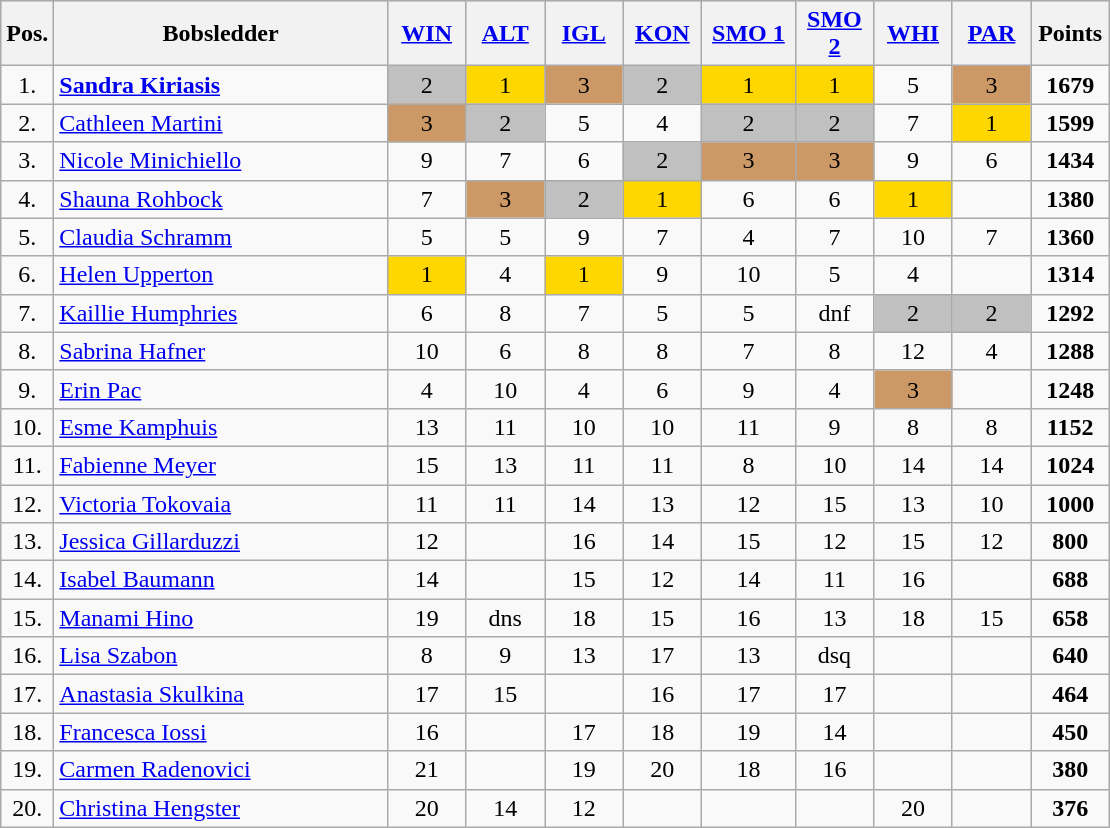<table class=wikitable  bgcolor="#f7f8ff" cellpadding="3" cellspacing="0" border="1" style="text-align:center; border: gray solid 1px; border-collapse: collapse;">
<tr bgcolor="#CCCCCC">
<th width="10">Pos.</th>
<th width="215">Bobsledder</th>
<th width="45"><a href='#'>WIN</a></th>
<th width="45"><a href='#'>ALT</a></th>
<th width="45"><a href='#'>IGL</a></th>
<th width="45"><a href='#'>KON</a></th>
<th width="55"><a href='#'>SMO 1</a></th>
<th width="45"><a href='#'>SMO 2</a></th>
<th width="45"><a href='#'>WHI</a></th>
<th width="45"><a href='#'>PAR</a></th>
<th width="45">Points</th>
</tr>
<tr>
<td>1.</td>
<td align="left"> <strong><a href='#'>Sandra Kiriasis</a></strong></td>
<td bgcolor="silver">2</td>
<td bgcolor="gold">1</td>
<td bgcolor="cc9966">3</td>
<td bgcolor="silver">2</td>
<td bgcolor="gold">1</td>
<td bgcolor="gold">1</td>
<td>5</td>
<td bgcolor="cc9966">3</td>
<td><strong>1679</strong></td>
</tr>
<tr>
<td>2.</td>
<td align="left"> <a href='#'>Cathleen Martini</a></td>
<td bgcolor="cc9966">3</td>
<td bgcolor="silver">2</td>
<td>5</td>
<td>4</td>
<td bgcolor="silver">2</td>
<td bgcolor="silver">2</td>
<td>7</td>
<td bgcolor="gold">1</td>
<td><strong>1599</strong></td>
</tr>
<tr>
<td>3.</td>
<td align="left"> <a href='#'>Nicole Minichiello</a></td>
<td>9</td>
<td>7</td>
<td>6</td>
<td bgcolor="silver">2</td>
<td bgcolor="cc9966">3</td>
<td bgcolor="cc9966">3</td>
<td>9</td>
<td>6</td>
<td><strong>1434</strong></td>
</tr>
<tr>
<td>4.</td>
<td align="left"> <a href='#'>Shauna Rohbock</a></td>
<td>7</td>
<td bgcolor="cc9966">3</td>
<td bgcolor="silver">2</td>
<td bgcolor="gold">1</td>
<td>6</td>
<td>6</td>
<td bgcolor="gold">1</td>
<td></td>
<td><strong>1380</strong></td>
</tr>
<tr>
<td>5.</td>
<td align="left"> <a href='#'>Claudia Schramm</a></td>
<td>5</td>
<td>5</td>
<td>9</td>
<td>7</td>
<td>4</td>
<td>7</td>
<td>10</td>
<td>7</td>
<td><strong>1360</strong></td>
</tr>
<tr>
<td>6.</td>
<td align="left"> <a href='#'>Helen Upperton</a></td>
<td bgcolor="gold">1</td>
<td>4</td>
<td bgcolor="gold">1</td>
<td>9</td>
<td>10</td>
<td>5</td>
<td>4</td>
<td></td>
<td><strong>1314</strong></td>
</tr>
<tr>
<td>7.</td>
<td align="left"> <a href='#'>Kaillie Humphries</a></td>
<td>6</td>
<td>8</td>
<td>7</td>
<td>5</td>
<td>5</td>
<td>dnf</td>
<td bgcolor="silver">2</td>
<td bgcolor="silver">2</td>
<td><strong>1292</strong></td>
</tr>
<tr>
<td>8.</td>
<td align="left"> <a href='#'>Sabrina Hafner</a></td>
<td>10</td>
<td>6</td>
<td>8</td>
<td>8</td>
<td>7</td>
<td>8</td>
<td>12</td>
<td>4</td>
<td><strong>1288</strong></td>
</tr>
<tr>
<td>9.</td>
<td align="left"> <a href='#'>Erin Pac</a></td>
<td>4</td>
<td>10</td>
<td>4</td>
<td>6</td>
<td>9</td>
<td>4</td>
<td bgcolor="cc9966">3</td>
<td></td>
<td><strong>1248</strong></td>
</tr>
<tr>
<td>10.</td>
<td align="left"> <a href='#'>Esme Kamphuis</a></td>
<td>13</td>
<td>11</td>
<td>10</td>
<td>10</td>
<td>11</td>
<td>9</td>
<td>8</td>
<td>8</td>
<td><strong>1152</strong></td>
</tr>
<tr>
<td>11.</td>
<td align="left"> <a href='#'>Fabienne Meyer</a></td>
<td>15</td>
<td>13</td>
<td>11</td>
<td>11</td>
<td>8</td>
<td>10</td>
<td>14</td>
<td>14</td>
<td><strong>1024</strong></td>
</tr>
<tr>
<td>12.</td>
<td align="left"> <a href='#'>Victoria Tokovaia</a></td>
<td>11</td>
<td>11</td>
<td>14</td>
<td>13</td>
<td>12</td>
<td>15</td>
<td>13</td>
<td>10</td>
<td><strong>1000</strong></td>
</tr>
<tr>
<td>13.</td>
<td align="left"> <a href='#'>Jessica Gillarduzzi</a></td>
<td>12</td>
<td></td>
<td>16</td>
<td>14</td>
<td>15</td>
<td>12</td>
<td>15</td>
<td>12</td>
<td><strong>800</strong></td>
</tr>
<tr>
<td>14.</td>
<td align="left"> <a href='#'>Isabel Baumann</a></td>
<td>14</td>
<td></td>
<td>15</td>
<td>12</td>
<td>14</td>
<td>11</td>
<td>16</td>
<td></td>
<td><strong>688</strong></td>
</tr>
<tr>
<td>15.</td>
<td align="left"> <a href='#'>Manami Hino</a></td>
<td>19</td>
<td>dns</td>
<td>18</td>
<td>15</td>
<td>16</td>
<td>13</td>
<td>18</td>
<td>15</td>
<td><strong>658</strong></td>
</tr>
<tr>
<td>16.</td>
<td align="left"> <a href='#'>Lisa Szabon</a></td>
<td>8</td>
<td>9</td>
<td>13</td>
<td>17</td>
<td>13</td>
<td>dsq</td>
<td></td>
<td></td>
<td><strong>640</strong></td>
</tr>
<tr>
<td>17.</td>
<td align="left"> <a href='#'>Anastasia Skulkina</a></td>
<td>17</td>
<td>15</td>
<td></td>
<td>16</td>
<td>17</td>
<td>17</td>
<td></td>
<td></td>
<td><strong>464</strong></td>
</tr>
<tr>
<td>18.</td>
<td align="left"> <a href='#'>Francesca Iossi</a></td>
<td>16</td>
<td></td>
<td>17</td>
<td>18</td>
<td>19</td>
<td>14</td>
<td></td>
<td></td>
<td><strong>450</strong></td>
</tr>
<tr>
<td>19.</td>
<td align="left"> <a href='#'>Carmen Radenovici</a></td>
<td>21</td>
<td></td>
<td>19</td>
<td>20</td>
<td>18</td>
<td>16</td>
<td></td>
<td></td>
<td><strong>380</strong></td>
</tr>
<tr>
<td>20.</td>
<td align="left"> <a href='#'>Christina Hengster</a></td>
<td>20</td>
<td>14</td>
<td>12</td>
<td></td>
<td></td>
<td></td>
<td>20</td>
<td></td>
<td><strong>376</strong></td>
</tr>
</table>
